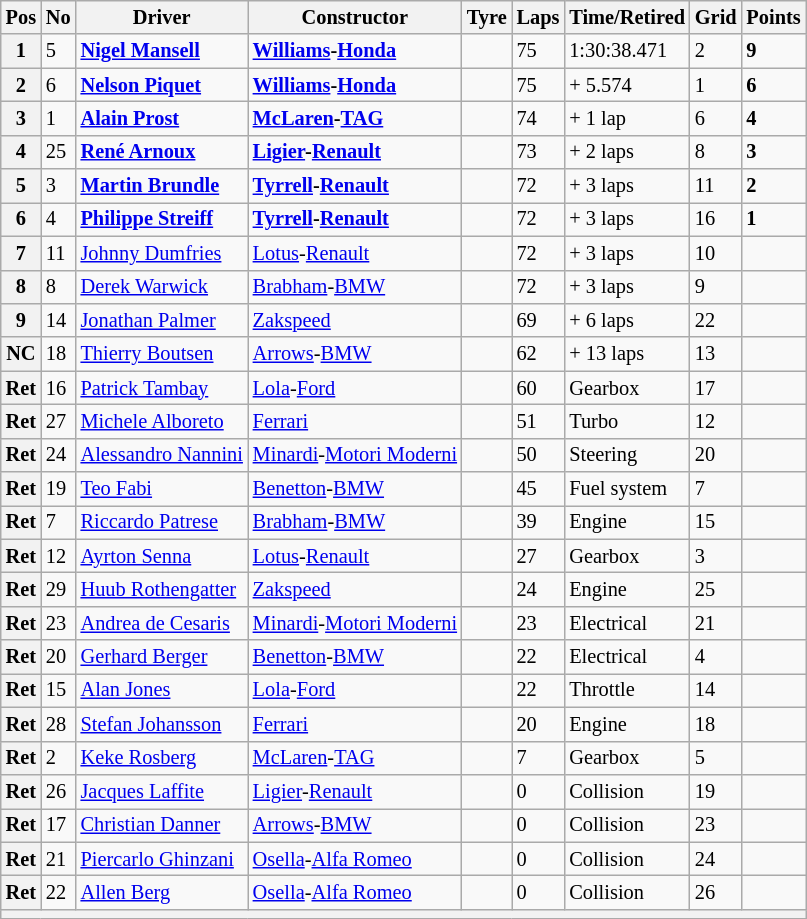<table class="wikitable" style="font-size: 85%;">
<tr>
<th>Pos</th>
<th>No</th>
<th>Driver</th>
<th>Constructor</th>
<th>Tyre</th>
<th>Laps</th>
<th>Time/Retired</th>
<th>Grid</th>
<th>Points</th>
</tr>
<tr>
<th>1</th>
<td>5</td>
<td> <strong><a href='#'>Nigel Mansell</a></strong></td>
<td><strong><a href='#'>Williams</a>-<a href='#'>Honda</a></strong></td>
<td></td>
<td>75</td>
<td>1:30:38.471</td>
<td>2</td>
<td><strong>9</strong></td>
</tr>
<tr>
<th>2</th>
<td>6</td>
<td> <strong><a href='#'>Nelson Piquet</a></strong></td>
<td><strong><a href='#'>Williams</a>-<a href='#'>Honda</a></strong></td>
<td></td>
<td>75</td>
<td>+ 5.574</td>
<td>1</td>
<td><strong>6</strong></td>
</tr>
<tr>
<th>3</th>
<td>1</td>
<td> <strong><a href='#'>Alain Prost</a></strong></td>
<td><strong><a href='#'>McLaren</a>-<a href='#'>TAG</a></strong></td>
<td></td>
<td>74</td>
<td>+ 1 lap</td>
<td>6</td>
<td><strong>4</strong></td>
</tr>
<tr>
<th>4</th>
<td>25</td>
<td> <strong><a href='#'>René Arnoux</a></strong></td>
<td><strong><a href='#'>Ligier</a>-<a href='#'>Renault</a></strong></td>
<td></td>
<td>73</td>
<td>+ 2 laps</td>
<td>8</td>
<td><strong>3</strong></td>
</tr>
<tr>
<th>5</th>
<td>3</td>
<td> <strong><a href='#'>Martin Brundle</a></strong></td>
<td><strong><a href='#'>Tyrrell</a>-<a href='#'>Renault</a></strong></td>
<td></td>
<td>72</td>
<td>+ 3 laps</td>
<td>11</td>
<td><strong>2</strong></td>
</tr>
<tr>
<th>6</th>
<td>4</td>
<td> <strong><a href='#'>Philippe Streiff</a></strong></td>
<td><strong><a href='#'>Tyrrell</a>-<a href='#'>Renault</a></strong></td>
<td></td>
<td>72</td>
<td>+ 3 laps</td>
<td>16</td>
<td><strong>1</strong></td>
</tr>
<tr>
<th>7</th>
<td>11</td>
<td> <a href='#'>Johnny Dumfries</a></td>
<td><a href='#'>Lotus</a>-<a href='#'>Renault</a></td>
<td></td>
<td>72</td>
<td>+ 3 laps</td>
<td>10</td>
<td> </td>
</tr>
<tr>
<th>8</th>
<td>8</td>
<td> <a href='#'>Derek Warwick</a></td>
<td><a href='#'>Brabham</a>-<a href='#'>BMW</a></td>
<td></td>
<td>72</td>
<td>+ 3 laps</td>
<td>9</td>
<td> </td>
</tr>
<tr>
<th>9</th>
<td>14</td>
<td> <a href='#'>Jonathan Palmer</a></td>
<td><a href='#'>Zakspeed</a></td>
<td></td>
<td>69</td>
<td>+ 6 laps</td>
<td>22</td>
<td> </td>
</tr>
<tr>
<th>NC</th>
<td>18</td>
<td> <a href='#'>Thierry Boutsen</a></td>
<td><a href='#'>Arrows</a>-<a href='#'>BMW</a></td>
<td></td>
<td>62</td>
<td>+ 13 laps</td>
<td>13</td>
<td> </td>
</tr>
<tr>
<th>Ret</th>
<td>16</td>
<td> <a href='#'>Patrick Tambay</a></td>
<td><a href='#'>Lola</a>-<a href='#'>Ford</a></td>
<td></td>
<td>60</td>
<td>Gearbox</td>
<td>17</td>
<td> </td>
</tr>
<tr>
<th>Ret</th>
<td>27</td>
<td> <a href='#'>Michele Alboreto</a></td>
<td><a href='#'>Ferrari</a></td>
<td></td>
<td>51</td>
<td>Turbo</td>
<td>12</td>
<td> </td>
</tr>
<tr>
<th>Ret</th>
<td>24</td>
<td> <a href='#'>Alessandro Nannini</a></td>
<td><a href='#'>Minardi</a>-<a href='#'>Motori Moderni</a></td>
<td></td>
<td>50</td>
<td>Steering</td>
<td>20</td>
<td> </td>
</tr>
<tr>
<th>Ret</th>
<td>19</td>
<td> <a href='#'>Teo Fabi</a></td>
<td><a href='#'>Benetton</a>-<a href='#'>BMW</a></td>
<td></td>
<td>45</td>
<td>Fuel system</td>
<td>7</td>
<td> </td>
</tr>
<tr>
<th>Ret</th>
<td>7</td>
<td> <a href='#'>Riccardo Patrese</a></td>
<td><a href='#'>Brabham</a>-<a href='#'>BMW</a></td>
<td></td>
<td>39</td>
<td>Engine</td>
<td>15</td>
<td> </td>
</tr>
<tr>
<th>Ret</th>
<td>12</td>
<td> <a href='#'>Ayrton Senna</a></td>
<td><a href='#'>Lotus</a>-<a href='#'>Renault</a></td>
<td></td>
<td>27</td>
<td>Gearbox</td>
<td>3</td>
<td> </td>
</tr>
<tr>
<th>Ret</th>
<td>29</td>
<td> <a href='#'>Huub Rothengatter</a></td>
<td><a href='#'>Zakspeed</a></td>
<td></td>
<td>24</td>
<td>Engine</td>
<td>25</td>
<td> </td>
</tr>
<tr>
<th>Ret</th>
<td>23</td>
<td> <a href='#'>Andrea de Cesaris</a></td>
<td><a href='#'>Minardi</a>-<a href='#'>Motori Moderni</a></td>
<td></td>
<td>23</td>
<td>Electrical</td>
<td>21</td>
<td> </td>
</tr>
<tr>
<th>Ret</th>
<td>20</td>
<td> <a href='#'>Gerhard Berger</a></td>
<td><a href='#'>Benetton</a>-<a href='#'>BMW</a></td>
<td></td>
<td>22</td>
<td>Electrical</td>
<td>4</td>
<td> </td>
</tr>
<tr>
<th>Ret</th>
<td>15</td>
<td> <a href='#'>Alan Jones</a></td>
<td><a href='#'>Lola</a>-<a href='#'>Ford</a></td>
<td></td>
<td>22</td>
<td>Throttle</td>
<td>14</td>
<td> </td>
</tr>
<tr>
<th>Ret</th>
<td>28</td>
<td> <a href='#'>Stefan Johansson</a></td>
<td><a href='#'>Ferrari</a></td>
<td></td>
<td>20</td>
<td>Engine</td>
<td>18</td>
<td> </td>
</tr>
<tr>
<th>Ret</th>
<td>2</td>
<td> <a href='#'>Keke Rosberg</a></td>
<td><a href='#'>McLaren</a>-<a href='#'>TAG</a></td>
<td></td>
<td>7</td>
<td>Gearbox</td>
<td>5</td>
<td> </td>
</tr>
<tr>
<th>Ret</th>
<td>26</td>
<td> <a href='#'>Jacques Laffite</a></td>
<td><a href='#'>Ligier</a>-<a href='#'>Renault</a></td>
<td></td>
<td>0</td>
<td>Collision</td>
<td>19</td>
<td> </td>
</tr>
<tr>
<th>Ret</th>
<td>17</td>
<td> <a href='#'>Christian Danner</a></td>
<td><a href='#'>Arrows</a>-<a href='#'>BMW</a></td>
<td></td>
<td>0</td>
<td>Collision</td>
<td>23</td>
<td> </td>
</tr>
<tr>
<th>Ret</th>
<td>21</td>
<td> <a href='#'>Piercarlo Ghinzani</a></td>
<td><a href='#'>Osella</a>-<a href='#'>Alfa Romeo</a></td>
<td></td>
<td>0</td>
<td>Collision</td>
<td>24</td>
<td> </td>
</tr>
<tr>
<th>Ret</th>
<td>22</td>
<td> <a href='#'>Allen Berg</a></td>
<td><a href='#'>Osella</a>-<a href='#'>Alfa Romeo</a></td>
<td></td>
<td>0</td>
<td>Collision</td>
<td>26</td>
<td> </td>
</tr>
<tr>
<th colspan="9"></th>
</tr>
</table>
